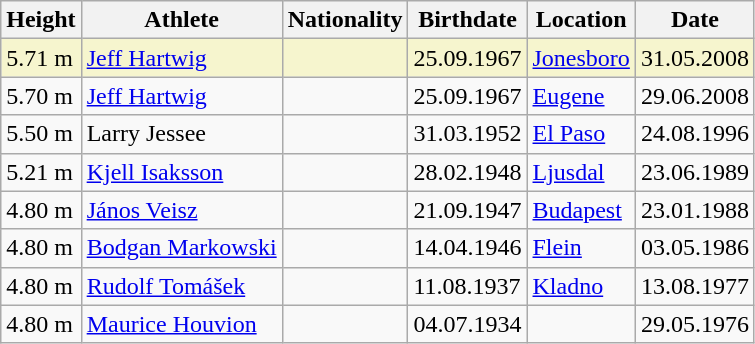<table class="wikitable">
<tr>
<th>Height</th>
<th>Athlete</th>
<th>Nationality</th>
<th>Birthdate</th>
<th>Location</th>
<th>Date</th>
</tr>
<tr bgcolor=#f6F5CE>
<td>5.71 m </td>
<td><a href='#'>Jeff Hartwig</a></td>
<td></td>
<td>25.09.1967</td>
<td><a href='#'>Jonesboro</a></td>
<td>31.05.2008</td>
</tr>
<tr>
<td>5.70 m</td>
<td><a href='#'>Jeff Hartwig</a></td>
<td></td>
<td>25.09.1967</td>
<td><a href='#'>Eugene</a></td>
<td>29.06.2008</td>
</tr>
<tr>
<td>5.50 m</td>
<td>Larry Jessee</td>
<td></td>
<td>31.03.1952</td>
<td><a href='#'>El Paso</a></td>
<td>24.08.1996</td>
</tr>
<tr>
<td>5.21 m</td>
<td><a href='#'>Kjell Isaksson</a></td>
<td></td>
<td>28.02.1948</td>
<td><a href='#'>Ljusdal</a></td>
<td>23.06.1989</td>
</tr>
<tr>
<td>4.80 m</td>
<td><a href='#'>János Veisz</a></td>
<td></td>
<td>21.09.1947</td>
<td><a href='#'>Budapest</a></td>
<td>23.01.1988</td>
</tr>
<tr>
<td>4.80 m</td>
<td><a href='#'>Bodgan Markowski</a></td>
<td></td>
<td>14.04.1946</td>
<td><a href='#'>Flein</a></td>
<td>03.05.1986</td>
</tr>
<tr>
<td>4.80 m</td>
<td><a href='#'>Rudolf Tomášek</a></td>
<td></td>
<td>11.08.1937</td>
<td><a href='#'>Kladno</a></td>
<td>13.08.1977</td>
</tr>
<tr>
<td>4.80 m</td>
<td><a href='#'>Maurice Houvion</a></td>
<td></td>
<td>04.07.1934</td>
<td></td>
<td>29.05.1976</td>
</tr>
</table>
